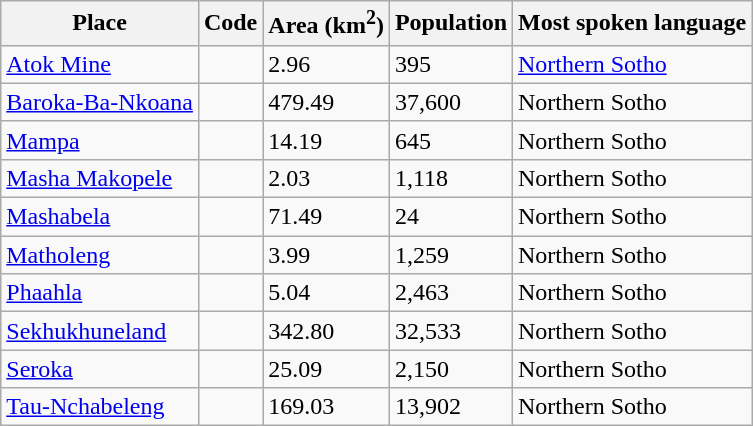<table class="wikitable sortable">
<tr>
<th>Place</th>
<th>Code</th>
<th>Area (km<sup>2</sup>)</th>
<th>Population</th>
<th>Most spoken language</th>
</tr>
<tr>
<td><a href='#'>Atok Mine</a></td>
<td></td>
<td>2.96</td>
<td>395</td>
<td><a href='#'>Northern Sotho</a></td>
</tr>
<tr>
<td><a href='#'>Baroka-Ba-Nkoana</a></td>
<td></td>
<td>479.49</td>
<td>37,600</td>
<td>Northern Sotho</td>
</tr>
<tr>
<td><a href='#'>Mampa</a></td>
<td></td>
<td>14.19</td>
<td>645</td>
<td>Northern Sotho</td>
</tr>
<tr>
<td><a href='#'>Masha Makopele</a></td>
<td></td>
<td>2.03</td>
<td>1,118</td>
<td>Northern Sotho</td>
</tr>
<tr>
<td><a href='#'>Mashabela</a></td>
<td></td>
<td>71.49</td>
<td>24</td>
<td>Northern Sotho</td>
</tr>
<tr>
<td><a href='#'>Matholeng</a></td>
<td></td>
<td>3.99</td>
<td>1,259</td>
<td>Northern Sotho</td>
</tr>
<tr>
<td><a href='#'>Phaahla</a></td>
<td></td>
<td>5.04</td>
<td>2,463</td>
<td>Northern Sotho</td>
</tr>
<tr>
<td><a href='#'>Sekhukhuneland</a></td>
<td></td>
<td>342.80</td>
<td>32,533</td>
<td>Northern Sotho</td>
</tr>
<tr>
<td><a href='#'>Seroka</a></td>
<td></td>
<td>25.09</td>
<td>2,150</td>
<td>Northern Sotho</td>
</tr>
<tr>
<td><a href='#'>Tau-Nchabeleng</a></td>
<td></td>
<td>169.03</td>
<td>13,902</td>
<td>Northern Sotho</td>
</tr>
</table>
